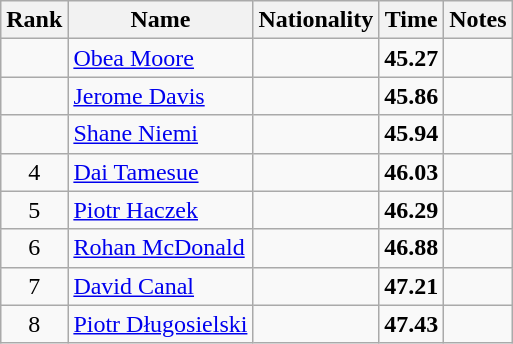<table class="wikitable sortable" style="text-align:center">
<tr>
<th>Rank</th>
<th>Name</th>
<th>Nationality</th>
<th>Time</th>
<th>Notes</th>
</tr>
<tr>
<td></td>
<td align=left><a href='#'>Obea Moore</a></td>
<td align=left></td>
<td><strong>45.27</strong></td>
<td></td>
</tr>
<tr>
<td></td>
<td align=left><a href='#'>Jerome Davis</a></td>
<td align=left></td>
<td><strong>45.86</strong></td>
<td></td>
</tr>
<tr>
<td></td>
<td align=left><a href='#'>Shane Niemi</a></td>
<td align=left></td>
<td><strong>45.94</strong></td>
<td></td>
</tr>
<tr>
<td>4</td>
<td align=left><a href='#'>Dai Tamesue</a></td>
<td align=left></td>
<td><strong>46.03</strong></td>
<td></td>
</tr>
<tr>
<td>5</td>
<td align=left><a href='#'>Piotr Haczek</a></td>
<td align=left></td>
<td><strong>46.29</strong></td>
<td></td>
</tr>
<tr>
<td>6</td>
<td align=left><a href='#'>Rohan McDonald</a></td>
<td align=left></td>
<td><strong>46.88</strong></td>
<td></td>
</tr>
<tr>
<td>7</td>
<td align=left><a href='#'>David Canal</a></td>
<td align=left></td>
<td><strong>47.21</strong></td>
<td></td>
</tr>
<tr>
<td>8</td>
<td align=left><a href='#'>Piotr Długosielski</a></td>
<td align=left></td>
<td><strong>47.43</strong></td>
<td></td>
</tr>
</table>
